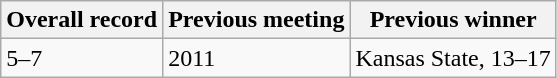<table class="wikitable">
<tr>
<th>Overall record</th>
<th>Previous meeting</th>
<th>Previous winner</th>
</tr>
<tr>
<td>5–7</td>
<td>2011</td>
<td>Kansas State, 13–17</td>
</tr>
</table>
